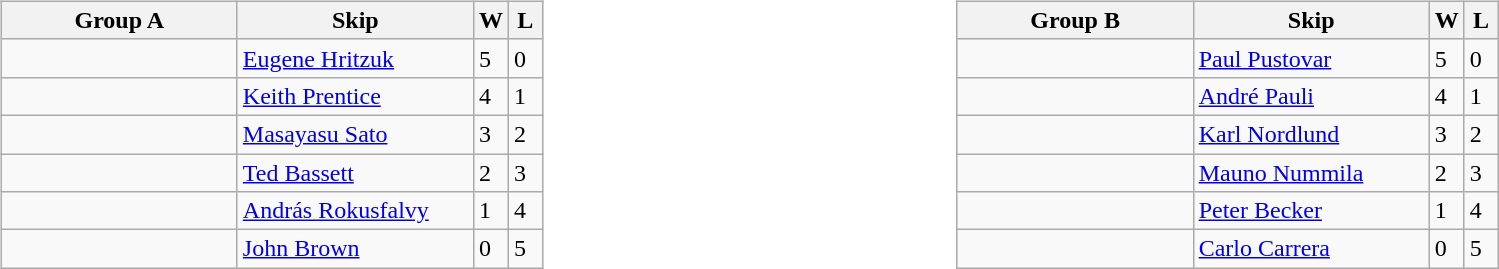<table table>
<tr>
<td valign=top width=10%><br><table class=wikitable>
<tr>
<th width=150>Group A</th>
<th width=150>Skip</th>
<th width=15>W</th>
<th width=15>L</th>
</tr>
<tr>
<td></td>
<td><a href='#'>Eugene Hritzuk</a></td>
<td>5</td>
<td>0</td>
</tr>
<tr>
<td></td>
<td><a href='#'>Keith Prentice</a></td>
<td>4</td>
<td>1</td>
</tr>
<tr>
<td></td>
<td><a href='#'>Masayasu Sato</a></td>
<td>3</td>
<td>2</td>
</tr>
<tr>
<td></td>
<td><a href='#'>Ted Bassett</a></td>
<td>2</td>
<td>3</td>
</tr>
<tr>
<td></td>
<td><a href='#'>András Rokusfalvy</a></td>
<td>1</td>
<td>4</td>
</tr>
<tr>
<td></td>
<td><a href='#'>John Brown</a></td>
<td>0</td>
<td>5</td>
</tr>
</table>
</td>
<td valign=top width=10%><br><table class=wikitable>
<tr>
<th width=150>Group B</th>
<th width=150>Skip</th>
<th width=15>W</th>
<th width=15>L</th>
</tr>
<tr>
<td></td>
<td><a href='#'>Paul Pustovar</a></td>
<td>5</td>
<td>0</td>
</tr>
<tr>
<td></td>
<td><a href='#'>André Pauli</a></td>
<td>4</td>
<td>1</td>
</tr>
<tr>
<td></td>
<td><a href='#'>Karl Nordlund</a></td>
<td>3</td>
<td>2</td>
</tr>
<tr>
<td></td>
<td><a href='#'>Mauno Nummila</a></td>
<td>2</td>
<td>3</td>
</tr>
<tr>
<td></td>
<td><a href='#'>Peter Becker</a></td>
<td>1</td>
<td>4</td>
</tr>
<tr>
<td></td>
<td><a href='#'>Carlo Carrera</a></td>
<td>0</td>
<td>5</td>
</tr>
</table>
</td>
</tr>
</table>
